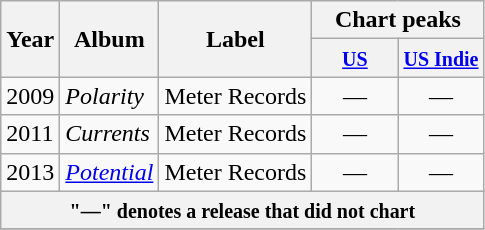<table class="wikitable">
<tr>
<th rowspan="2">Year</th>
<th rowspan="2">Album</th>
<th rowspan="2">Label</th>
<th colspan="2">Chart peaks</th>
</tr>
<tr>
<th width="50"><small><a href='#'>US</a></small></th>
<th width="50"><small><a href='#'>US Indie</a></small></th>
</tr>
<tr>
<td>2009</td>
<td><em>Polarity</em></td>
<td>Meter Records</td>
<td align="center">—</td>
<td align="center">—</td>
</tr>
<tr>
<td>2011</td>
<td><em>Currents</em></td>
<td>Meter Records</td>
<td align="center">—</td>
<td align="center">—</td>
</tr>
<tr>
<td>2013</td>
<td><em><a href='#'>Potential</a></em></td>
<td>Meter Records</td>
<td align="center">—</td>
<td align="center">—</td>
</tr>
<tr>
<th colspan="8"><small>"—" denotes a release that did not chart</small></th>
</tr>
<tr>
</tr>
</table>
